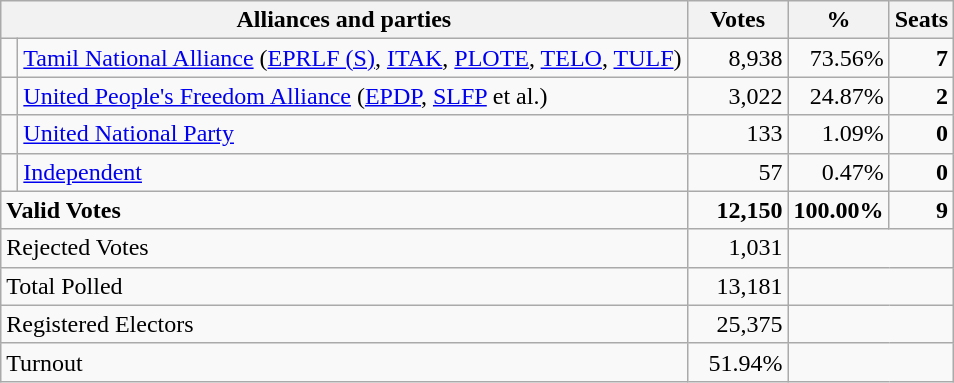<table class="wikitable" border="1" style="text-align:right;">
<tr>
<th valign=bottom align=left colspan=2>Alliances and parties</th>
<th valign=bottom align=center width="60">Votes</th>
<th valign=bottom align=center width="50">%</th>
<th valign=bottom align=center>Seats</th>
</tr>
<tr>
<td bgcolor=> </td>
<td align=left><a href='#'>Tamil National Alliance</a> (<a href='#'>EPRLF (S)</a>, <a href='#'>ITAK</a>, <a href='#'>PLOTE</a>, <a href='#'>TELO</a>, <a href='#'>TULF</a>)</td>
<td>8,938</td>
<td>73.56%</td>
<td><strong>7</strong></td>
</tr>
<tr>
<td bgcolor=> </td>
<td align=left><a href='#'>United People's Freedom Alliance</a> (<a href='#'>EPDP</a>, <a href='#'>SLFP</a> et al.)</td>
<td>3,022</td>
<td>24.87%</td>
<td><strong>2</strong></td>
</tr>
<tr>
<td bgcolor=> </td>
<td align=left><a href='#'>United National Party</a></td>
<td>133</td>
<td>1.09%</td>
<td><strong>0</strong></td>
</tr>
<tr>
<td></td>
<td align=left><a href='#'>Independent</a></td>
<td>57</td>
<td>0.47%</td>
<td><strong>0</strong></td>
</tr>
<tr>
<td colspan=2 align=left><strong>Valid Votes</strong></td>
<td><strong>12,150</strong></td>
<td><strong>100.00%</strong></td>
<td><strong>9</strong></td>
</tr>
<tr>
<td colspan=2 align=left>Rejected Votes</td>
<td>1,031</td>
<td colspan=2></td>
</tr>
<tr>
<td colspan=2 align=left>Total Polled</td>
<td>13,181</td>
<td colspan=2></td>
</tr>
<tr>
<td colspan=2 align=left>Registered Electors</td>
<td>25,375</td>
<td colspan=2></td>
</tr>
<tr>
<td colspan=2 align=left>Turnout</td>
<td>51.94%</td>
<td colspan=2></td>
</tr>
</table>
